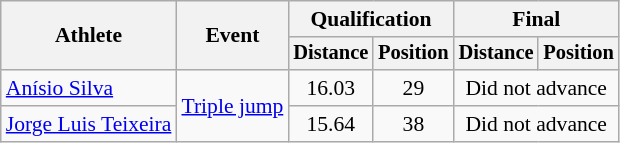<table class=wikitable style="font-size:90%">
<tr>
<th rowspan="2">Athlete</th>
<th rowspan="2">Event</th>
<th colspan="2">Qualification</th>
<th colspan="2">Final</th>
</tr>
<tr style="font-size:95%">
<th>Distance</th>
<th>Position</th>
<th>Distance</th>
<th>Position</th>
</tr>
<tr align=center>
<td align=left rowspan="1"><a href='#'>Anísio Silva</a></td>
<td style="text-align:left;" rowspan="2"><a href='#'>Triple jump</a></td>
<td>16.03</td>
<td>29</td>
<td colspan=2>Did not advance</td>
</tr>
<tr align=center>
<td align=left rowspan="1"><a href='#'>Jorge Luis Teixeira</a></td>
<td>15.64</td>
<td>38</td>
<td colspan=2>Did not advance</td>
</tr>
</table>
